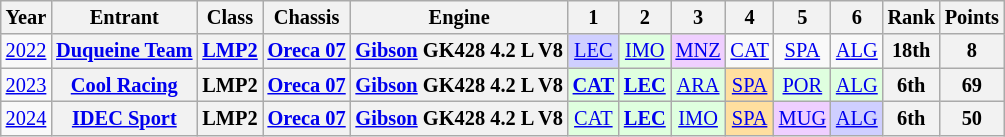<table class="wikitable" style="text-align:center; font-size:85%">
<tr>
<th>Year</th>
<th>Entrant</th>
<th>Class</th>
<th>Chassis</th>
<th>Engine</th>
<th>1</th>
<th>2</th>
<th>3</th>
<th>4</th>
<th>5</th>
<th>6</th>
<th>Rank</th>
<th>Points</th>
</tr>
<tr>
<td><a href='#'>2022</a></td>
<th nowrap><a href='#'>Duqueine Team</a></th>
<th><a href='#'>LMP2</a></th>
<th nowrap><a href='#'>Oreca 07</a></th>
<th nowrap><a href='#'>Gibson</a> GK428 4.2 L V8</th>
<td style="background:#CFCFFF;"><a href='#'>LEC</a><br></td>
<td style="background:#DFFFDF;"><a href='#'>IMO</a><br></td>
<td style="background:#EFCFFF;"><a href='#'>MNZ</a><br></td>
<td style="background:#;"><a href='#'>CAT</a></td>
<td style="background:#;"><a href='#'>SPA</a></td>
<td style="background:#;"><a href='#'>ALG</a></td>
<th>18th</th>
<th>8</th>
</tr>
<tr>
<td><a href='#'>2023</a></td>
<th nowrap><a href='#'>Cool Racing</a></th>
<th>LMP2</th>
<th nowrap><a href='#'>Oreca 07</a></th>
<th nowrap><a href='#'>Gibson</a> GK428 4.2 L V8</th>
<td style="background:#DFFFDF;"><strong><a href='#'>CAT</a></strong><br></td>
<td style="background:#DFFFDF;"><strong><a href='#'>LEC</a></strong><br></td>
<td style="background:#DFFFDF;"><a href='#'>ARA</a><br></td>
<td style="background:#FFDF9F;"><a href='#'>SPA</a><br></td>
<td style="background:#DFFFDF;"><a href='#'>POR</a><br></td>
<td style="background:#DFFFDF;"><a href='#'>ALG</a><br></td>
<th>6th</th>
<th>69</th>
</tr>
<tr>
<td><a href='#'>2024</a></td>
<th nowrap><a href='#'>IDEC Sport</a></th>
<th>LMP2</th>
<th nowrap><a href='#'>Oreca 07</a></th>
<th nowrap><a href='#'>Gibson</a> GK428 4.2 L V8</th>
<td style="background:#DFFFDF;"><a href='#'>CAT</a><br></td>
<td style="background:#DFFFDF;"><strong><a href='#'>LEC</a></strong><br></td>
<td style="background:#DFFFDF;"><a href='#'>IMO</a><br></td>
<td style="background:#FFDF9F;"><a href='#'>SPA</a><br></td>
<td style="background:#EFCFFF;"><a href='#'>MUG</a><br></td>
<td style="background:#CFCFFF;"><a href='#'>ALG</a><br></td>
<th style="background:#;">6th</th>
<th style="background:#;">50</th>
</tr>
</table>
